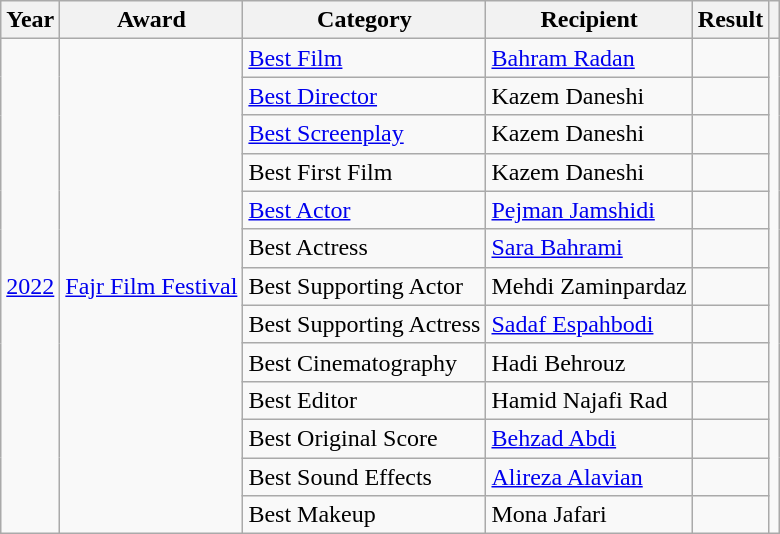<table class="wikitable">
<tr>
<th>Year</th>
<th>Award</th>
<th>Category</th>
<th>Recipient</th>
<th>Result</th>
<th></th>
</tr>
<tr>
<td rowspan="13"><a href='#'>2022</a></td>
<td rowspan="13"><a href='#'>Fajr Film Festival</a></td>
<td><a href='#'>Best Film</a></td>
<td><a href='#'>Bahram Radan</a></td>
<td></td>
<td rowspan="13"></td>
</tr>
<tr>
<td><a href='#'>Best Director</a></td>
<td>Kazem Daneshi</td>
<td></td>
</tr>
<tr>
<td><a href='#'>Best Screenplay</a></td>
<td>Kazem Daneshi</td>
<td></td>
</tr>
<tr>
<td>Best First Film</td>
<td>Kazem Daneshi</td>
<td></td>
</tr>
<tr>
<td><a href='#'>Best Actor</a></td>
<td><a href='#'>Pejman Jamshidi</a></td>
<td></td>
</tr>
<tr>
<td>Best Actress</td>
<td><a href='#'>Sara Bahrami</a></td>
<td></td>
</tr>
<tr>
<td>Best Supporting Actor</td>
<td>Mehdi Zaminpardaz</td>
<td></td>
</tr>
<tr>
<td>Best Supporting Actress</td>
<td><a href='#'>Sadaf Espahbodi</a></td>
<td></td>
</tr>
<tr>
<td>Best Cinematography</td>
<td>Hadi Behrouz</td>
<td></td>
</tr>
<tr>
<td>Best Editor</td>
<td>Hamid Najafi Rad</td>
<td></td>
</tr>
<tr>
<td>Best Original Score</td>
<td><a href='#'>Behzad Abdi</a></td>
<td></td>
</tr>
<tr>
<td>Best Sound Effects</td>
<td><a href='#'>Alireza Alavian</a></td>
<td></td>
</tr>
<tr>
<td>Best Makeup</td>
<td>Mona Jafari</td>
<td></td>
</tr>
</table>
